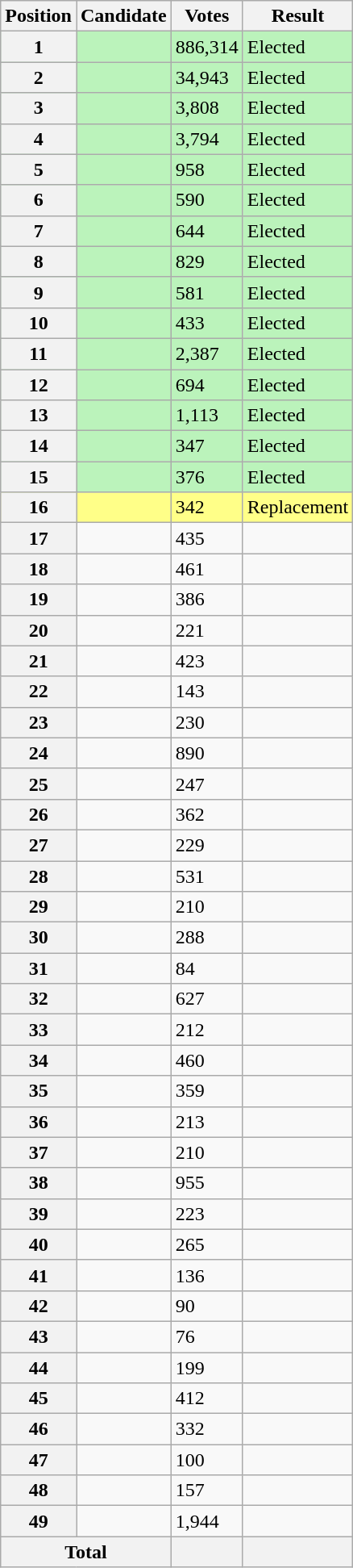<table class="wikitable sortable col3right">
<tr>
<th scope="col">Position</th>
<th scope="col">Candidate</th>
<th scope="col">Votes</th>
<th scope="col">Result</th>
</tr>
<tr bgcolor=bbf3bb>
<th scope="row">1</th>
<td></td>
<td>886,314</td>
<td>Elected</td>
</tr>
<tr bgcolor=bbf3bb>
<th scope="row">2</th>
<td></td>
<td>34,943</td>
<td>Elected</td>
</tr>
<tr bgcolor=bbf3bb>
<th scope="row">3</th>
<td></td>
<td>3,808</td>
<td>Elected</td>
</tr>
<tr bgcolor=bbf3bb>
<th scope="row">4</th>
<td></td>
<td>3,794</td>
<td>Elected</td>
</tr>
<tr bgcolor=bbf3bb>
<th scope="row">5</th>
<td></td>
<td>958</td>
<td>Elected</td>
</tr>
<tr bgcolor=bbf3bb>
<th scope="row">6</th>
<td></td>
<td>590</td>
<td>Elected</td>
</tr>
<tr bgcolor=bbf3bb>
<th scope="row">7</th>
<td></td>
<td>644</td>
<td>Elected</td>
</tr>
<tr bgcolor=bbf3bb>
<th scope="row">8</th>
<td></td>
<td>829</td>
<td>Elected</td>
</tr>
<tr bgcolor=bbf3bb>
<th scope="row">9</th>
<td></td>
<td>581</td>
<td>Elected</td>
</tr>
<tr bgcolor=bbf3bb>
<th scope="row">10</th>
<td></td>
<td>433</td>
<td>Elected</td>
</tr>
<tr bgcolor=bbf3bb>
<th scope="row">11</th>
<td></td>
<td>2,387</td>
<td>Elected</td>
</tr>
<tr bgcolor=bbf3bb>
<th scope="row">12</th>
<td></td>
<td>694</td>
<td>Elected</td>
</tr>
<tr bgcolor=bbf3bb>
<th scope="row">13</th>
<td></td>
<td>1,113</td>
<td>Elected</td>
</tr>
<tr bgcolor=bbf3bb>
<th scope="row">14</th>
<td></td>
<td>347</td>
<td>Elected</td>
</tr>
<tr bgcolor=bbf3bb>
<th scope="row">15</th>
<td></td>
<td>376</td>
<td>Elected</td>
</tr>
<tr bgcolor=#FF8>
<th scope="row">16</th>
<td></td>
<td>342</td>
<td>Replacement</td>
</tr>
<tr>
<th scope="row">17</th>
<td></td>
<td>435</td>
<td></td>
</tr>
<tr>
<th scope="row">18</th>
<td></td>
<td>461</td>
<td></td>
</tr>
<tr>
<th scope="row">19</th>
<td></td>
<td>386</td>
<td></td>
</tr>
<tr>
<th scope="row">20</th>
<td></td>
<td>221</td>
<td></td>
</tr>
<tr>
<th scope="row">21</th>
<td></td>
<td>423</td>
<td></td>
</tr>
<tr>
<th scope="row">22</th>
<td></td>
<td>143</td>
<td></td>
</tr>
<tr>
<th scope="row">23</th>
<td></td>
<td>230</td>
<td></td>
</tr>
<tr>
<th scope="row">24</th>
<td></td>
<td>890</td>
<td></td>
</tr>
<tr>
<th scope="row">25</th>
<td></td>
<td>247</td>
<td></td>
</tr>
<tr>
<th scope="row">26</th>
<td></td>
<td>362</td>
<td></td>
</tr>
<tr>
<th scope="row">27</th>
<td></td>
<td>229</td>
<td></td>
</tr>
<tr>
<th scope="row">28</th>
<td></td>
<td>531</td>
<td></td>
</tr>
<tr>
<th scope="row">29</th>
<td></td>
<td>210</td>
<td></td>
</tr>
<tr>
<th scope="row">30</th>
<td></td>
<td>288</td>
<td></td>
</tr>
<tr>
<th scope="row">31</th>
<td></td>
<td>84</td>
<td></td>
</tr>
<tr>
<th scope="row">32</th>
<td></td>
<td>627</td>
<td></td>
</tr>
<tr>
<th scope="row">33</th>
<td></td>
<td>212</td>
<td></td>
</tr>
<tr>
<th scope="row">34</th>
<td></td>
<td>460</td>
<td></td>
</tr>
<tr>
<th scope="row">35</th>
<td></td>
<td>359</td>
<td></td>
</tr>
<tr>
<th scope="row">36</th>
<td></td>
<td>213</td>
<td></td>
</tr>
<tr>
<th scope="row">37</th>
<td></td>
<td>210</td>
<td></td>
</tr>
<tr>
<th scope="row">38</th>
<td></td>
<td>955</td>
<td></td>
</tr>
<tr>
<th scope="row">39</th>
<td></td>
<td>223</td>
<td></td>
</tr>
<tr>
<th scope="row">40</th>
<td></td>
<td>265</td>
<td></td>
</tr>
<tr>
<th scope="row">41</th>
<td></td>
<td>136</td>
<td></td>
</tr>
<tr>
<th scope="row">42</th>
<td></td>
<td>90</td>
<td></td>
</tr>
<tr>
<th scope="row">43</th>
<td></td>
<td>76</td>
<td></td>
</tr>
<tr>
<th scope="row">44</th>
<td></td>
<td>199</td>
<td></td>
</tr>
<tr>
<th scope="row">45</th>
<td></td>
<td>412</td>
<td></td>
</tr>
<tr>
<th scope="row">46</th>
<td></td>
<td>332</td>
<td></td>
</tr>
<tr>
<th scope="row">47</th>
<td></td>
<td>100</td>
<td></td>
</tr>
<tr>
<th scope="row">48</th>
<td></td>
<td>157</td>
<td></td>
</tr>
<tr>
<th scope="row">49</th>
<td></td>
<td>1,944</td>
<td></td>
</tr>
<tr class="sortbottom">
<th scope="row" colspan="2">Total</th>
<th></th>
<th></th>
</tr>
</table>
